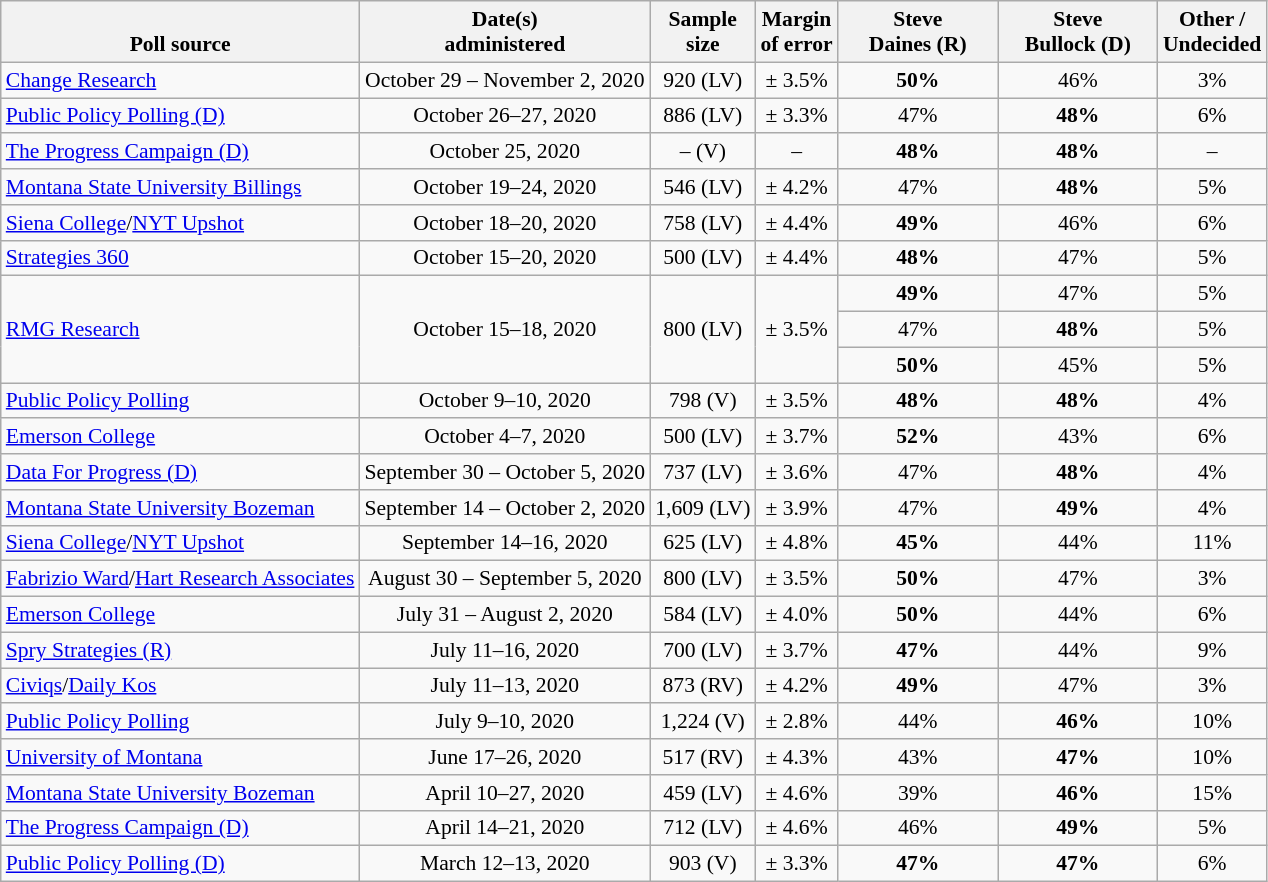<table class="wikitable" style="font-size:90%;text-align:center;">
<tr valign=bottom>
<th>Poll source</th>
<th>Date(s)<br>administered</th>
<th>Sample<br>size</th>
<th>Margin<br>of error</th>
<th style="width:100px;">Steve<br>Daines (R)</th>
<th style="width:100px;">Steve<br>Bullock (D)</th>
<th>Other /<br>Undecided</th>
</tr>
<tr>
<td style="text-align:left;"><a href='#'>Change Research</a></td>
<td>October 29 – November 2, 2020</td>
<td>920 (LV)</td>
<td>± 3.5%</td>
<td><strong>50%</strong></td>
<td>46%</td>
<td>3%</td>
</tr>
<tr>
<td style="text-align:left;"><a href='#'>Public Policy Polling (D)</a></td>
<td>October 26–27, 2020</td>
<td>886 (LV)</td>
<td>± 3.3%</td>
<td>47%</td>
<td><strong>48%</strong></td>
<td>6%</td>
</tr>
<tr>
<td style="text-align:left;"><a href='#'>The Progress Campaign (D)</a></td>
<td>October 25, 2020</td>
<td>– (V)</td>
<td>–</td>
<td><strong>48%</strong></td>
<td><strong>48%</strong></td>
<td>–</td>
</tr>
<tr>
<td style="text-align:left;"><a href='#'>Montana State University Billings</a></td>
<td>October 19–24, 2020</td>
<td>546 (LV)</td>
<td>± 4.2%</td>
<td>47%</td>
<td><strong>48%</strong></td>
<td>5%</td>
</tr>
<tr>
<td style="text-align:left;"><a href='#'>Siena College</a>/<a href='#'>NYT Upshot</a></td>
<td>October 18–20, 2020</td>
<td>758 (LV)</td>
<td>± 4.4%</td>
<td><strong>49%</strong></td>
<td>46%</td>
<td>6%</td>
</tr>
<tr>
<td style="text-align:left;"><a href='#'>Strategies 360</a></td>
<td>October 15–20, 2020</td>
<td>500 (LV)</td>
<td>± 4.4%</td>
<td><strong>48%</strong></td>
<td>47%</td>
<td>5%</td>
</tr>
<tr>
<td rowspan=3 style="text-align:left;"><a href='#'>RMG Research</a></td>
<td rowspan=3>October 15–18, 2020</td>
<td rowspan=3>800 (LV)</td>
<td rowspan=3>± 3.5%</td>
<td><strong>49%</strong></td>
<td>47%</td>
<td>5%</td>
</tr>
<tr>
<td>47%</td>
<td><strong>48%</strong></td>
<td>5%</td>
</tr>
<tr>
<td><strong>50%</strong></td>
<td>45%</td>
<td>5%</td>
</tr>
<tr>
<td style="text-align:left;"><a href='#'>Public Policy Polling</a></td>
<td>October 9–10, 2020</td>
<td>798 (V)</td>
<td>± 3.5%</td>
<td><strong>48%</strong></td>
<td><strong>48%</strong></td>
<td>4%</td>
</tr>
<tr>
<td style="text-align:left;"><a href='#'>Emerson College</a></td>
<td>October 4–7, 2020</td>
<td>500 (LV)</td>
<td>± 3.7%</td>
<td><strong>52%</strong></td>
<td>43%</td>
<td>6%</td>
</tr>
<tr>
<td style="text-align:left;"><a href='#'>Data For Progress (D)</a></td>
<td>September 30 – October 5, 2020</td>
<td>737 (LV)</td>
<td>± 3.6%</td>
<td>47%</td>
<td><strong>48%</strong></td>
<td>4%</td>
</tr>
<tr>
<td style="text-align:left;"><a href='#'>Montana State University Bozeman</a></td>
<td>September 14 – October 2, 2020</td>
<td>1,609 (LV)</td>
<td>± 3.9%</td>
<td>47%</td>
<td><strong>49%</strong></td>
<td>4%</td>
</tr>
<tr>
<td style="text-align:left;"><a href='#'>Siena College</a>/<a href='#'>NYT Upshot</a></td>
<td>September 14–16, 2020</td>
<td>625 (LV)</td>
<td>± 4.8%</td>
<td><strong>45%</strong></td>
<td>44%</td>
<td>11%</td>
</tr>
<tr>
<td style="text-align:left;"><a href='#'>Fabrizio Ward</a>/<a href='#'>Hart Research Associates</a></td>
<td>August 30 – September 5, 2020</td>
<td>800 (LV)</td>
<td>± 3.5%</td>
<td><strong>50%</strong></td>
<td>47%</td>
<td>3%</td>
</tr>
<tr>
<td style="text-align:left;"><a href='#'>Emerson College</a></td>
<td>July 31 – August 2, 2020</td>
<td>584 (LV)</td>
<td>± 4.0%</td>
<td><strong>50%</strong></td>
<td>44%</td>
<td>6%</td>
</tr>
<tr>
<td style="text-align:left;"><a href='#'>Spry Strategies (R)</a></td>
<td>July 11–16, 2020</td>
<td>700 (LV)</td>
<td>± 3.7%</td>
<td><strong>47%</strong></td>
<td>44%</td>
<td>9%</td>
</tr>
<tr>
<td style="text-align:left;"><a href='#'>Civiqs</a>/<a href='#'>Daily Kos</a></td>
<td>July 11–13, 2020</td>
<td>873 (RV)</td>
<td>± 4.2%</td>
<td><strong>49%</strong></td>
<td>47%</td>
<td>3%</td>
</tr>
<tr>
<td style="text-align:left;"><a href='#'>Public Policy Polling</a></td>
<td>July 9–10, 2020</td>
<td>1,224 (V)</td>
<td>± 2.8%</td>
<td>44%</td>
<td><strong>46%</strong></td>
<td>10%</td>
</tr>
<tr>
<td style="text-align:left;"><a href='#'>University of Montana</a></td>
<td>June 17–26, 2020</td>
<td>517 (RV)</td>
<td>± 4.3%</td>
<td>43%</td>
<td><strong>47%</strong></td>
<td>10%</td>
</tr>
<tr>
<td style="text-align:left;"><a href='#'>Montana State University Bozeman</a></td>
<td>April 10–27, 2020</td>
<td>459 (LV)</td>
<td>± 4.6%</td>
<td>39%</td>
<td><strong>46%</strong></td>
<td>15%</td>
</tr>
<tr>
<td style="text-align:left;"><a href='#'>The Progress Campaign (D)</a></td>
<td>April 14–21, 2020</td>
<td>712 (LV)</td>
<td>± 4.6%</td>
<td>46%</td>
<td><strong>49%</strong></td>
<td>5%</td>
</tr>
<tr>
<td style="text-align:left;"><a href='#'>Public Policy Polling (D)</a></td>
<td>March 12–13, 2020</td>
<td>903 (V)</td>
<td>± 3.3%</td>
<td><strong>47%</strong></td>
<td><strong>47%</strong></td>
<td>6%</td>
</tr>
</table>
